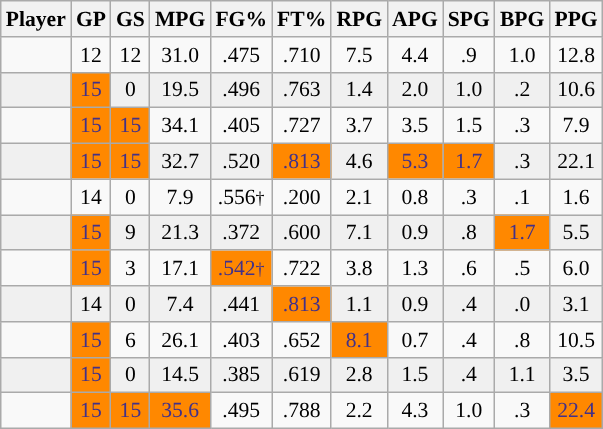<table class="wikitable sortable" style="font-size:90%; text-align:center; white-space:nowrap;">
<tr>
<th>Player</th>
<th>GP</th>
<th>GS</th>
<th>MPG</th>
<th>FG%</th>
<th>FT%</th>
<th>RPG</th>
<th>APG</th>
<th>SPG</th>
<th>BPG</th>
<th>PPG</th>
</tr>
<tr align="center" bgcolor="">
<td></td>
<td>12</td>
<td>12</td>
<td>31.0</td>
<td>.475</td>
<td>.710</td>
<td>7.5</td>
<td>4.4</td>
<td>.9</td>
<td>1.0</td>
<td>12.8</td>
</tr>
<tr align="center" bgcolor="#f0f0f0">
<td></td>
<td style="background:#FF8800;color:#423189;">15</td>
<td>0</td>
<td>19.5</td>
<td>.496</td>
<td>.763</td>
<td>1.4</td>
<td>2.0</td>
<td>1.0</td>
<td>.2</td>
<td>10.6</td>
</tr>
<tr align="center" bgcolor="">
<td></td>
<td style="background:#FF8800;color:#423189;">15</td>
<td style="background:#FF8800;color:#423189;">15</td>
<td>34.1</td>
<td>.405</td>
<td>.727</td>
<td>3.7</td>
<td>3.5</td>
<td>1.5</td>
<td>.3</td>
<td>7.9</td>
</tr>
<tr align="center" bgcolor="#f0f0f0">
<td></td>
<td style="background:#FF8800;color:#423189;">15</td>
<td style="background:#FF8800;color:#423189;">15</td>
<td>32.7</td>
<td>.520</td>
<td style="background:#FF8800;color:#423189;">.813</td>
<td>4.6</td>
<td style="background:#FF8800;color:#423189;">5.3</td>
<td style="background:#FF8800;color:#423189;">1.7</td>
<td>.3</td>
<td>22.1</td>
</tr>
<tr align="center" bgcolor="">
<td></td>
<td>14</td>
<td>0</td>
<td>7.9</td>
<td>.556<small>†</small></td>
<td>.200</td>
<td>2.1</td>
<td>0.8</td>
<td>.3</td>
<td>.1</td>
<td>1.6</td>
</tr>
<tr align="center" bgcolor="#f0f0f0">
<td></td>
<td style="background:#FF8800;color:#423189;">15</td>
<td>9</td>
<td>21.3</td>
<td>.372</td>
<td>.600</td>
<td>7.1</td>
<td>0.9</td>
<td>.8</td>
<td style="background:#FF8800;color:#423189;">1.7</td>
<td>5.5</td>
</tr>
<tr align="center" bgcolor="">
<td></td>
<td style="background:#FF8800;color:#423189;">15</td>
<td>3</td>
<td>17.1</td>
<td style="background:#FF8800;color:#423189;">.542<small>†</small></td>
<td>.722</td>
<td>3.8</td>
<td>1.3</td>
<td>.6</td>
<td>.5</td>
<td>6.0</td>
</tr>
<tr align="center" bgcolor="#f0f0f0">
<td></td>
<td>14</td>
<td>0</td>
<td>7.4</td>
<td>.441</td>
<td style="background:#FF8800;color:#423189;">.813</td>
<td>1.1</td>
<td>0.9</td>
<td>.4</td>
<td>.0</td>
<td>3.1</td>
</tr>
<tr align="center" bgcolor="">
<td></td>
<td style="background:#FF8800;color:#423189;">15</td>
<td>6</td>
<td>26.1</td>
<td>.403</td>
<td>.652</td>
<td style="background:#FF8800;color:#423189;">8.1</td>
<td>0.7</td>
<td>.4</td>
<td>.8</td>
<td>10.5</td>
</tr>
<tr align="center" bgcolor="#f0f0f0">
<td></td>
<td style="background:#FF8800;color:#423189;">15</td>
<td>0</td>
<td>14.5</td>
<td>.385</td>
<td>.619</td>
<td>2.8</td>
<td>1.5</td>
<td>.4</td>
<td>1.1</td>
<td>3.5</td>
</tr>
<tr align="center" bgcolor="">
<td></td>
<td style="background:#FF8800;color:#423189;">15</td>
<td style="background:#FF8800;color:#423189;">15</td>
<td style="background:#FF8800;color:#423189;">35.6</td>
<td>.495</td>
<td>.788</td>
<td>2.2</td>
<td>4.3</td>
<td>1.0</td>
<td>.3</td>
<td style="background:#FF8800;color:#423189;">22.4</td>
</tr>
</table>
